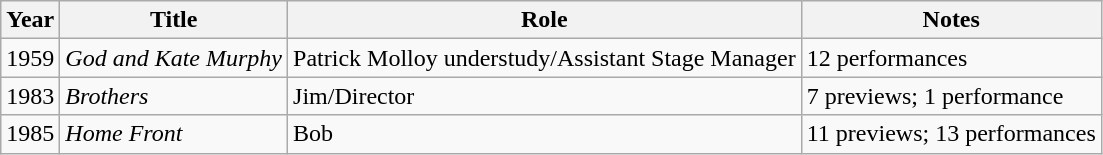<table class="wikitable">
<tr>
<th>Year</th>
<th>Title</th>
<th>Role</th>
<th>Notes</th>
</tr>
<tr>
<td>1959</td>
<td><em>God and Kate Murphy</em></td>
<td>Patrick Molloy understudy/Assistant Stage Manager</td>
<td>12 performances</td>
</tr>
<tr>
<td>1983</td>
<td><em>Brothers</em></td>
<td>Jim/Director</td>
<td>7 previews; 1 performance</td>
</tr>
<tr>
<td>1985</td>
<td><em>Home Front</em></td>
<td>Bob</td>
<td>11 previews; 13 performances</td>
</tr>
</table>
